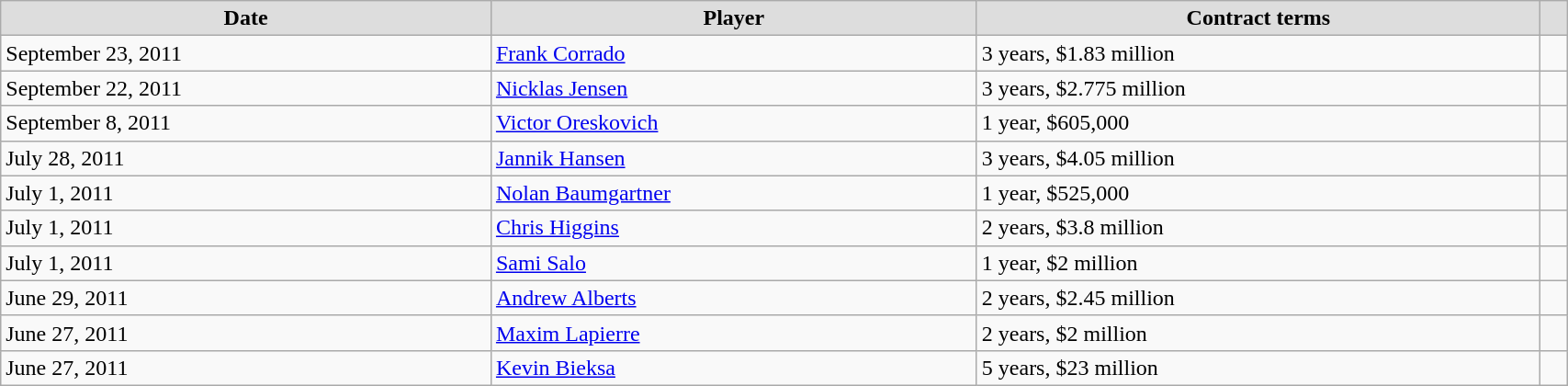<table class="wikitable" style="width:90%;">
<tr style="text-align:center; background:#ddd;">
<td><strong>Date</strong></td>
<td><strong>Player</strong></td>
<td><strong>Contract terms</strong></td>
<td></td>
</tr>
<tr>
<td>September 23, 2011</td>
<td><a href='#'>Frank Corrado</a></td>
<td>3 years, $1.83 million</td>
<td align=center></td>
</tr>
<tr>
<td>September 22, 2011</td>
<td><a href='#'>Nicklas Jensen</a></td>
<td>3 years, $2.775 million</td>
<td align=center></td>
</tr>
<tr>
<td>September 8, 2011</td>
<td><a href='#'>Victor Oreskovich</a></td>
<td>1 year, $605,000</td>
<td align=center></td>
</tr>
<tr>
<td>July 28, 2011</td>
<td><a href='#'>Jannik Hansen</a></td>
<td>3 years, $4.05 million</td>
<td align=center></td>
</tr>
<tr>
<td>July 1, 2011</td>
<td><a href='#'>Nolan Baumgartner</a></td>
<td>1 year, $525,000</td>
<td align=center></td>
</tr>
<tr>
<td>July 1, 2011</td>
<td><a href='#'>Chris Higgins</a></td>
<td>2 years, $3.8 million</td>
<td align=center></td>
</tr>
<tr>
<td>July 1, 2011</td>
<td><a href='#'>Sami Salo</a></td>
<td>1 year, $2 million</td>
<td align=center></td>
</tr>
<tr>
<td>June 29, 2011</td>
<td><a href='#'>Andrew Alberts</a></td>
<td>2 years, $2.45 million</td>
<td align=center></td>
</tr>
<tr>
<td>June 27, 2011</td>
<td><a href='#'>Maxim Lapierre</a></td>
<td>2 years, $2 million</td>
<td align=center></td>
</tr>
<tr>
<td>June 27, 2011</td>
<td><a href='#'>Kevin Bieksa</a></td>
<td>5 years, $23 million</td>
<td align=center></td>
</tr>
</table>
